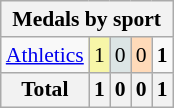<table class="wikitable" style="font-size:90%; text-align:center;">
<tr>
<th colspan="5">Medals by sport</th>
</tr>
<tr>
<td align="left"><a href='#'>Athletics</a></td>
<td style="background:#F7F6A8;">1</td>
<td style="background:#DCE5E5;">0</td>
<td style="background:#FFDAB9;">0</td>
<td><strong>1</strong></td>
</tr>
<tr class="sortbottom">
<th>Total</th>
<th>1</th>
<th>0</th>
<th>0</th>
<th>1</th>
</tr>
</table>
